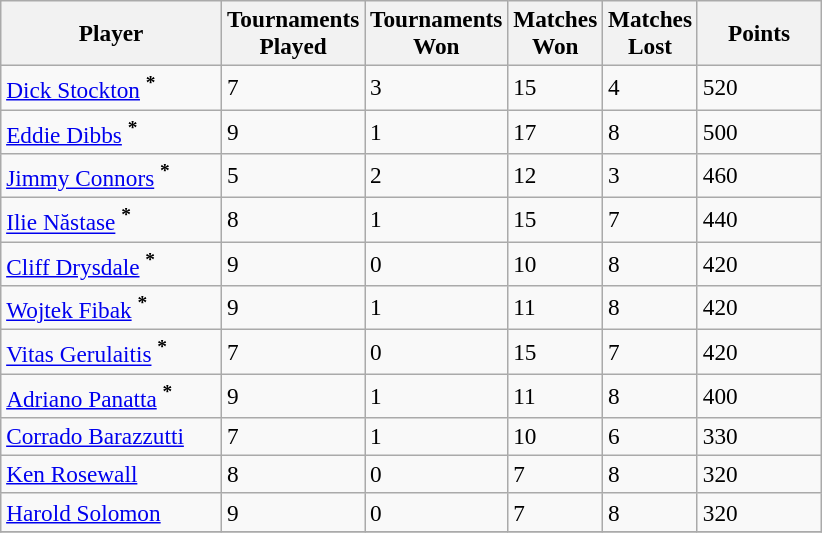<table class="sortable wikitable" style=font-size:97%>
<tr>
<th width=140>Player</th>
<th width=70>Tournaments Played</th>
<th width=70>Tournaments Won</th>
<th width=35>Matches Won</th>
<th width=35>Matches Lost</th>
<th width=75>Points</th>
</tr>
<tr>
<td> <a href='#'>Dick Stockton</a> <sup><strong>*</strong></sup></td>
<td>7</td>
<td>3</td>
<td>15</td>
<td>4</td>
<td>520</td>
</tr>
<tr>
<td> <a href='#'>Eddie Dibbs</a> <sup><strong>*</strong></sup></td>
<td>9</td>
<td>1</td>
<td>17</td>
<td>8</td>
<td>500</td>
</tr>
<tr>
<td> <a href='#'>Jimmy Connors</a> <sup><strong>*</strong></sup></td>
<td>5</td>
<td>2</td>
<td>12</td>
<td>3</td>
<td>460</td>
</tr>
<tr>
<td> <a href='#'>Ilie Năstase</a> <sup><strong>*</strong></sup></td>
<td>8</td>
<td>1</td>
<td>15</td>
<td>7</td>
<td>440</td>
</tr>
<tr>
<td> <a href='#'>Cliff Drysdale</a> <sup><strong>*</strong></sup></td>
<td>9</td>
<td>0</td>
<td>10</td>
<td>8</td>
<td>420</td>
</tr>
<tr>
<td> <a href='#'>Wojtek Fibak</a> <sup><strong>*</strong></sup></td>
<td>9</td>
<td>1</td>
<td>11</td>
<td>8</td>
<td>420</td>
</tr>
<tr>
<td> <a href='#'>Vitas Gerulaitis</a> <sup><strong>*</strong></sup></td>
<td>7</td>
<td>0</td>
<td>15</td>
<td>7</td>
<td>420</td>
</tr>
<tr>
<td> <a href='#'>Adriano Panatta</a> <sup><strong>*</strong></sup></td>
<td>9</td>
<td>1</td>
<td>11</td>
<td>8</td>
<td>400</td>
</tr>
<tr>
<td> <a href='#'>Corrado Barazzutti</a></td>
<td>7</td>
<td>1</td>
<td>10</td>
<td>6</td>
<td>330</td>
</tr>
<tr>
<td> <a href='#'>Ken Rosewall</a></td>
<td>8</td>
<td>0</td>
<td>7</td>
<td>8</td>
<td>320</td>
</tr>
<tr>
<td> <a href='#'>Harold Solomon</a></td>
<td>9</td>
<td>0</td>
<td>7</td>
<td>8</td>
<td>320</td>
</tr>
<tr>
</tr>
</table>
